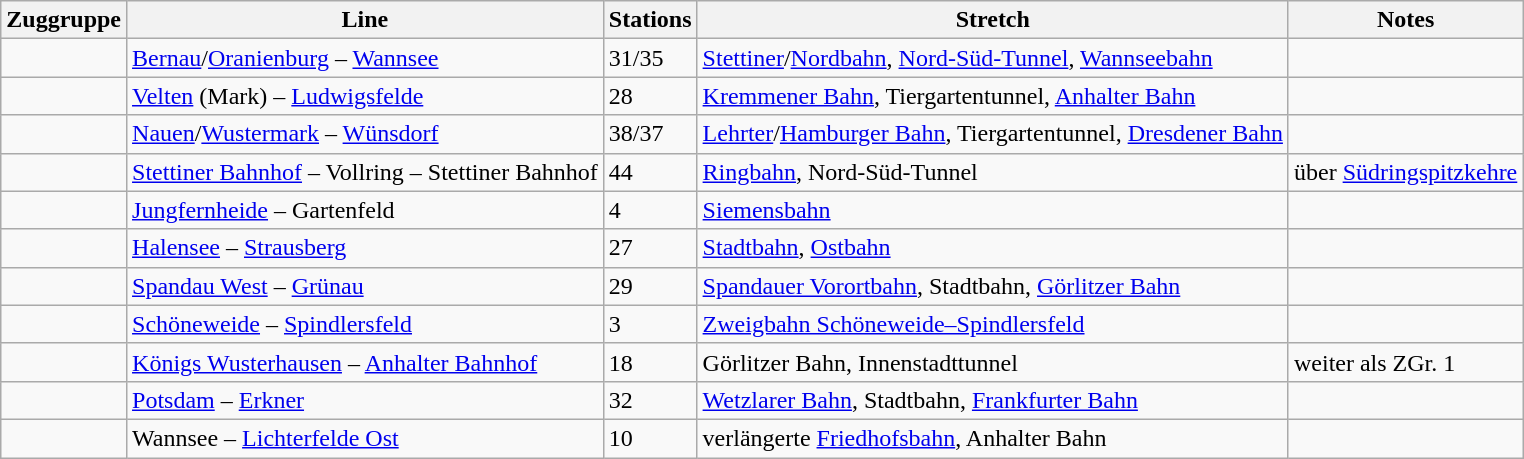<table class="wikitable">
<tr class="hintergrundfarbe6">
<th>Zuggruppe</th>
<th>Line</th>
<th>Stations</th>
<th>Stretch</th>
<th>Notes</th>
</tr>
<tr>
<td align="center"></td>
<td><a href='#'>Bernau</a>/<a href='#'>Oranienburg</a> – <a href='#'>Wannsee</a></td>
<td>31/35</td>
<td><a href='#'>Stettiner</a>/<a href='#'>Nordbahn</a>, <a href='#'>Nord-Süd-Tunnel</a>, <a href='#'>Wannseebahn</a></td>
<td></td>
</tr>
<tr>
<td align="center"></td>
<td><a href='#'>Velten</a> (Mark) – <a href='#'>Ludwigsfelde</a></td>
<td>28</td>
<td><a href='#'>Kremmener Bahn</a>, Tiergartentunnel, <a href='#'>Anhalter Bahn</a></td>
<td></td>
</tr>
<tr>
<td align="center"></td>
<td><a href='#'>Nauen</a>/<a href='#'>Wustermark</a> – <a href='#'>Wünsdorf</a></td>
<td>38/37</td>
<td><a href='#'>Lehrter</a>/<a href='#'>Hamburger Bahn</a>, Tiergartentunnel, <a href='#'>Dresdener Bahn</a></td>
<td></td>
</tr>
<tr>
<td align="center"></td>
<td><a href='#'>Stettiner Bahnhof</a> – Vollring – Stettiner Bahnhof</td>
<td>44</td>
<td><a href='#'>Ringbahn</a>, Nord-Süd-Tunnel</td>
<td>über <a href='#'>Südringspitzkehre</a></td>
</tr>
<tr>
<td align="center"></td>
<td><a href='#'>Jungfernheide</a> – Gartenfeld</td>
<td>4</td>
<td><a href='#'>Siemensbahn</a></td>
<td></td>
</tr>
<tr>
<td align="center"></td>
<td><a href='#'>Halensee</a> – <a href='#'>Strausberg</a></td>
<td>27</td>
<td><a href='#'>Stadtbahn</a>, <a href='#'>Ostbahn</a></td>
<td></td>
</tr>
<tr>
<td align="center"></td>
<td><a href='#'>Spandau West</a> – <a href='#'>Grünau</a></td>
<td>29</td>
<td><a href='#'>Spandauer Vorortbahn</a>, Stadtbahn, <a href='#'>Görlitzer Bahn</a></td>
<td></td>
</tr>
<tr>
<td align="center"></td>
<td><a href='#'>Schöneweide</a> – <a href='#'>Spindlersfeld</a></td>
<td>3</td>
<td><a href='#'>Zweigbahn Schöneweide–Spindlersfeld</a></td>
<td></td>
</tr>
<tr>
<td align="center"></td>
<td><a href='#'>Königs Wusterhausen</a> – <a href='#'>Anhalter Bahnhof</a></td>
<td>18</td>
<td>Görlitzer Bahn, Innenstadttunnel</td>
<td>weiter als ZGr. 1</td>
</tr>
<tr>
<td align="center"></td>
<td><a href='#'>Potsdam</a> – <a href='#'>Erkner</a></td>
<td>32</td>
<td><a href='#'>Wetzlarer Bahn</a>, Stadtbahn, <a href='#'>Frankfurter Bahn</a></td>
<td></td>
</tr>
<tr>
<td align="center"></td>
<td>Wannsee – <a href='#'>Lichterfelde Ost</a></td>
<td>10</td>
<td>verlängerte <a href='#'>Friedhofsbahn</a>, Anhalter Bahn</td>
<td></td>
</tr>
</table>
